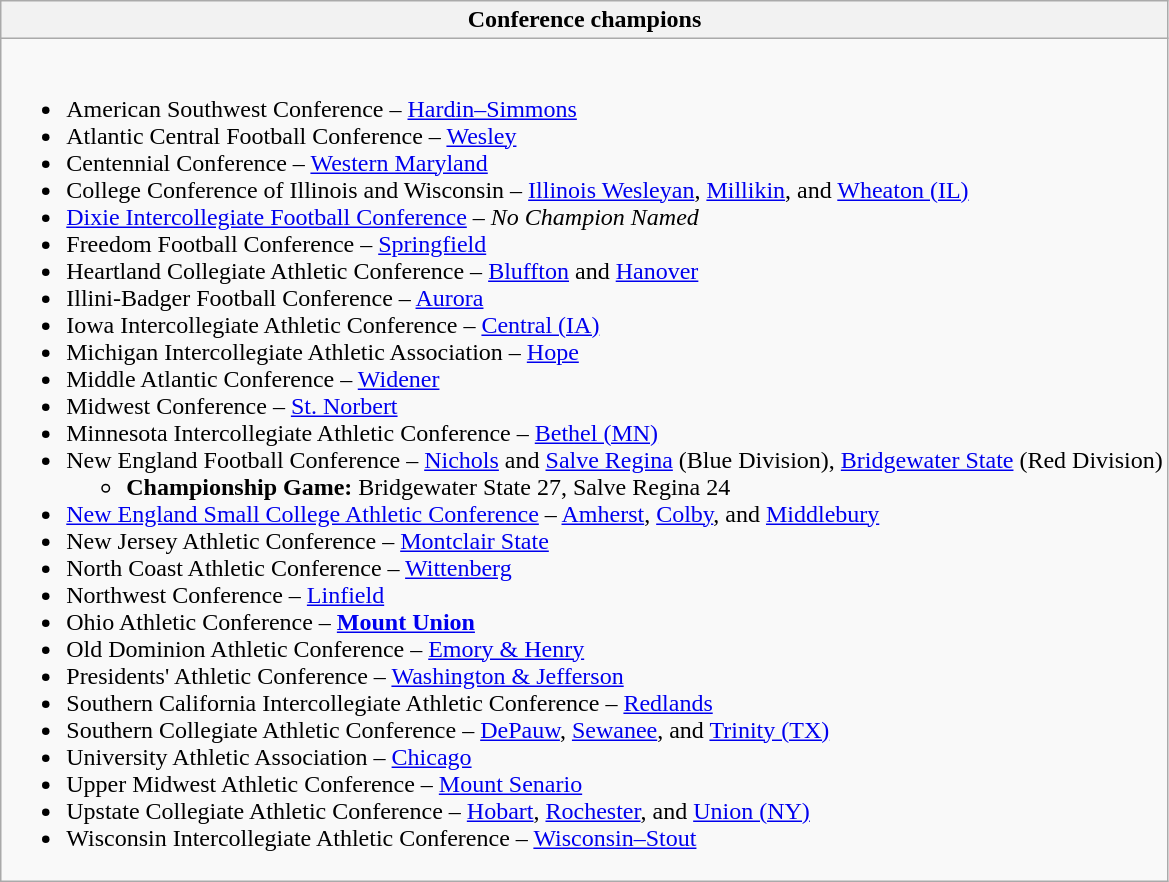<table class="wikitable">
<tr>
<th>Conference champions</th>
</tr>
<tr>
<td><br><ul><li>American Southwest Conference – <a href='#'>Hardin–Simmons</a></li><li>Atlantic Central Football Conference – <a href='#'>Wesley</a></li><li>Centennial Conference – <a href='#'>Western Maryland</a></li><li>College Conference of Illinois and Wisconsin – <a href='#'>Illinois Wesleyan</a>, <a href='#'>Millikin</a>, and <a href='#'>Wheaton (IL)</a></li><li><a href='#'>Dixie Intercollegiate Football Conference</a> – <em>No Champion Named</em></li><li>Freedom Football Conference – <a href='#'>Springfield</a></li><li>Heartland Collegiate Athletic Conference – <a href='#'>Bluffton</a> and <a href='#'>Hanover</a></li><li>Illini-Badger Football Conference – <a href='#'>Aurora</a></li><li>Iowa Intercollegiate Athletic Conference – <a href='#'>Central (IA)</a></li><li>Michigan Intercollegiate Athletic Association – <a href='#'>Hope</a></li><li>Middle Atlantic Conference – <a href='#'>Widener</a></li><li>Midwest Conference – <a href='#'>St. Norbert</a></li><li>Minnesota Intercollegiate Athletic Conference – <a href='#'>Bethel (MN)</a></li><li>New England Football Conference – <a href='#'>Nichols</a> and <a href='#'>Salve Regina</a> (Blue Division), <a href='#'>Bridgewater State</a> (Red Division)<ul><li><strong>Championship Game:</strong> Bridgewater State 27, Salve Regina 24</li></ul></li><li><a href='#'>New England Small College Athletic Conference</a> – <a href='#'>Amherst</a>, <a href='#'>Colby</a>, and <a href='#'>Middlebury</a></li><li>New Jersey Athletic Conference – <a href='#'>Montclair State</a></li><li>North Coast Athletic Conference – <a href='#'>Wittenberg</a></li><li>Northwest Conference – <a href='#'>Linfield</a></li><li>Ohio Athletic Conference – <strong><a href='#'>Mount Union</a></strong></li><li>Old Dominion Athletic Conference – <a href='#'>Emory & Henry</a></li><li>Presidents' Athletic Conference – <a href='#'>Washington & Jefferson</a></li><li>Southern California Intercollegiate Athletic Conference – <a href='#'>Redlands</a></li><li>Southern Collegiate Athletic Conference – <a href='#'>DePauw</a>, <a href='#'>Sewanee</a>, and <a href='#'>Trinity (TX)</a></li><li>University Athletic Association – <a href='#'>Chicago</a></li><li>Upper Midwest Athletic Conference – <a href='#'>Mount Senario</a></li><li>Upstate Collegiate Athletic Conference – <a href='#'>Hobart</a>, <a href='#'>Rochester</a>, and <a href='#'>Union (NY)</a></li><li>Wisconsin Intercollegiate Athletic Conference – <a href='#'>Wisconsin–Stout</a></li></ul></td>
</tr>
</table>
